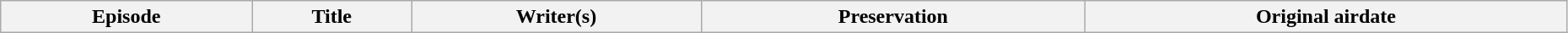<table class="wikitable plainrowheaders" style="width:98%;">
<tr>
<th>Episode</th>
<th>Title</th>
<th>Writer(s)</th>
<th>Preservation</th>
<th>Original airdate<br>

















































</th>
</tr>
</table>
